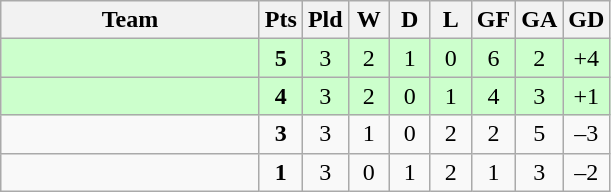<table class=wikitable style="text-align:center">
<tr>
<th width=165>Team</th>
<th width=20>Pts</th>
<th width=20>Pld</th>
<th width=20>W</th>
<th width=20>D</th>
<th width=20>L</th>
<th width=20>GF</th>
<th width=20>GA</th>
<th width=20>GD</th>
</tr>
<tr align=center style="background:#ccffcc;">
<td style="text-align:left;"></td>
<td><strong>5</strong></td>
<td>3</td>
<td>2</td>
<td>1</td>
<td>0</td>
<td>6</td>
<td>2</td>
<td>+4</td>
</tr>
<tr align=center style="background:#ccffcc;">
<td style="text-align:left;"></td>
<td><strong>4</strong></td>
<td>3</td>
<td>2</td>
<td>0</td>
<td>1</td>
<td>4</td>
<td>3</td>
<td>+1</td>
</tr>
<tr align=center>
<td style="text-align:left;"></td>
<td><strong>3</strong></td>
<td>3</td>
<td>1</td>
<td>0</td>
<td>2</td>
<td>2</td>
<td>5</td>
<td>–3</td>
</tr>
<tr align=center>
<td style="text-align:left;"></td>
<td><strong>1</strong></td>
<td>3</td>
<td>0</td>
<td>1</td>
<td>2</td>
<td>1</td>
<td>3</td>
<td>–2</td>
</tr>
</table>
